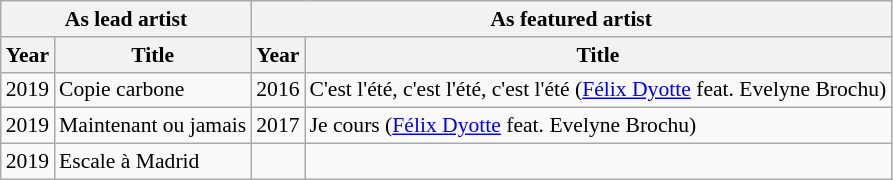<table class="wikitable sortable" style="font-size: 90%">
<tr>
<th colspan="2">As lead artist</th>
<th colspan="2">As featured artist</th>
</tr>
<tr>
<th>Year</th>
<th>Title</th>
<th>Year</th>
<th>Title</th>
</tr>
<tr>
<td>2019</td>
<td>Copie carbone</td>
<td>2016</td>
<td>C'est l'été, c'est l'été, c'est l'été (<a href='#'>Félix Dyotte</a> feat. Evelyne Brochu)</td>
</tr>
<tr>
<td>2019</td>
<td>Maintenant ou jamais</td>
<td>2017</td>
<td>Je cours (<a href='#'>Félix Dyotte</a> feat. Evelyne Brochu)</td>
</tr>
<tr>
<td>2019</td>
<td>Escale à Madrid</td>
<td></td>
<td></td>
</tr>
</table>
